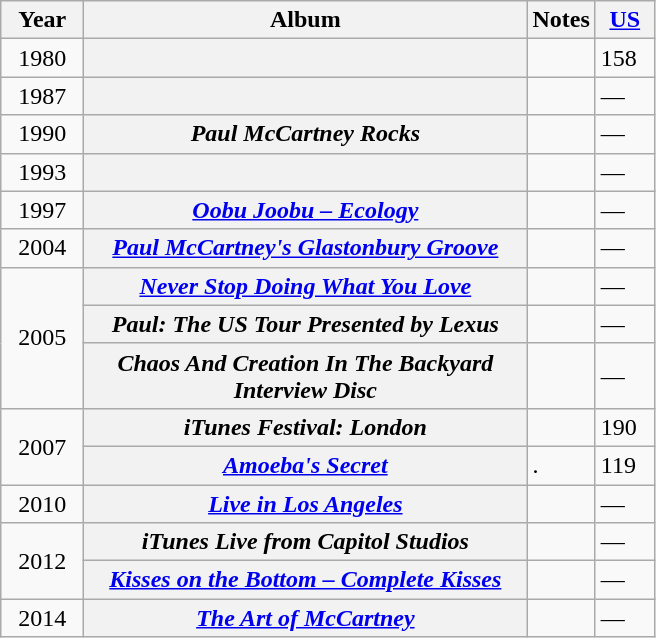<table class="wikitable sortable plainrowheaders" style="text-align:left">
<tr>
<th scope="col" style="width:3em">Year</th>
<th scope="col" style="width:18em">Album</th>
<th scope="col" class="unsortable">Notes</th>
<th scope="col" class="unsortable" style="width:2em;"><a href='#'>US</a><br></th>
</tr>
<tr>
<td style="text-align:center;">1980</td>
<th scope="row"><em></em></th>
<td></td>
<td>158</td>
</tr>
<tr>
<td style="text-align:center;">1987</td>
<th scope="row"><em></em></th>
<td></td>
<td>—</td>
</tr>
<tr>
<td style="text-align:center;">1990</td>
<th scope="row"><em>Paul McCartney Rocks</em></th>
<td></td>
<td>—</td>
</tr>
<tr>
<td style="text-align:center;">1993</td>
<th scope="row"><em></em></th>
<td></td>
<td>—</td>
</tr>
<tr>
<td style="text-align:center;">1997</td>
<th scope="row"><em><a href='#'>Oobu Joobu – Ecology</a></em></th>
<td></td>
<td>—</td>
</tr>
<tr>
<td style="text-align:center;">2004</td>
<th scope="row"><em><a href='#'>Paul McCartney's Glastonbury Groove</a></em></th>
<td></td>
<td>—</td>
</tr>
<tr>
<td rowspan="3" style="text-align:center;">2005</td>
<th scope="row"><em><a href='#'>Never Stop Doing What You Love</a></em></th>
<td></td>
<td>—</td>
</tr>
<tr>
<th scope="row"><em>Paul: The US Tour Presented by Lexus</em></th>
<td></td>
<td>—</td>
</tr>
<tr>
<th scope="row"><em>Chaos And Creation In The Backyard Interview Disc</em></th>
<td></td>
<td>—</td>
</tr>
<tr>
<td rowspan="2" style="text-align:center;">2007</td>
<th scope="row"><em>iTunes Festival: London</em></th>
<td></td>
<td>190</td>
</tr>
<tr>
<th scope="row"><em><a href='#'>Amoeba's Secret</a></em></th>
<td>.</td>
<td>119</td>
</tr>
<tr>
<td style="text-align:center;">2010</td>
<th scope="row"><em><a href='#'>Live in Los Angeles</a></em></th>
<td></td>
<td>—</td>
</tr>
<tr>
<td rowspan="2" style="text-align:center;">2012</td>
<th scope="row"><em>iTunes Live from Capitol Studios</em></th>
<td></td>
<td>—</td>
</tr>
<tr>
<th scope="row"><em><a href='#'>Kisses on the Bottom – Complete Kisses</a></em></th>
<td></td>
<td>—</td>
</tr>
<tr>
<td style="text-align:center;">2014</td>
<th scope="row"><em><a href='#'>The Art of McCartney</a></em></th>
<td></td>
<td>—</td>
</tr>
</table>
